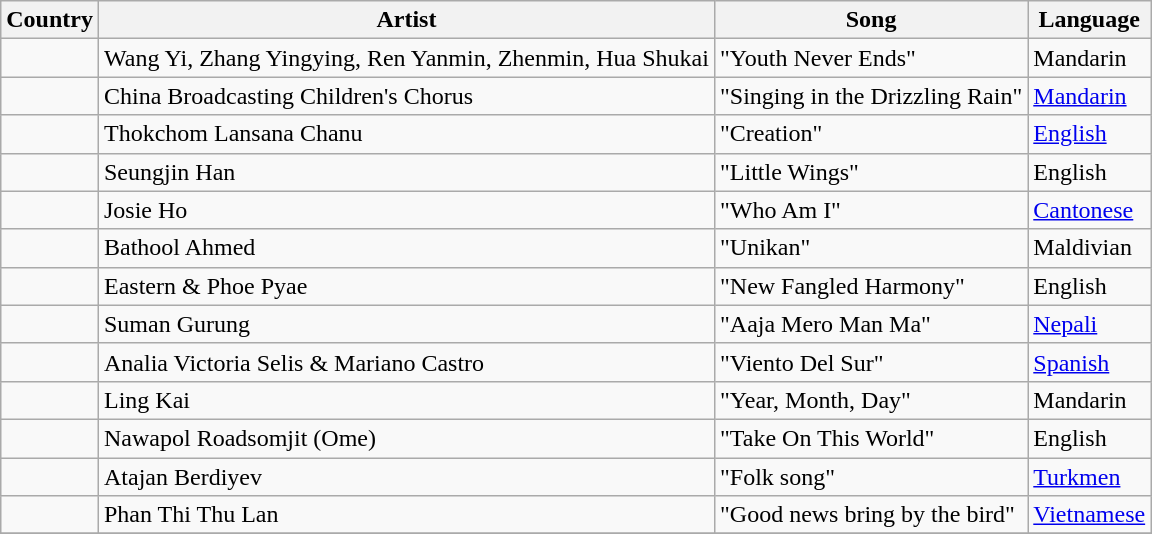<table class="sortable wikitable">
<tr>
<th>Country</th>
<th>Artist</th>
<th>Song</th>
<th>Language</th>
</tr>
<tr>
<td></td>
<td>Wang Yi, Zhang Yingying, Ren Yanmin, Zhenmin, Hua Shukai</td>
<td>"Youth Never Ends"</td>
<td>Mandarin</td>
</tr>
<tr>
<td></td>
<td>China Broadcasting Children's Chorus</td>
<td>"Singing in the Drizzling Rain"</td>
<td><a href='#'>Mandarin</a></td>
</tr>
<tr>
<td></td>
<td>Thokchom Lansana Chanu</td>
<td>"Creation"</td>
<td><a href='#'>English</a></td>
</tr>
<tr>
<td></td>
<td>Seungjin Han</td>
<td>"Little Wings"</td>
<td>English</td>
</tr>
<tr>
<td></td>
<td>Josie Ho</td>
<td>"Who Am I"</td>
<td><a href='#'>Cantonese</a></td>
</tr>
<tr>
<td></td>
<td>Bathool Ahmed</td>
<td>"Unikan"</td>
<td>Maldivian</td>
</tr>
<tr>
<td></td>
<td>Eastern & Phoe Pyae</td>
<td>"New Fangled Harmony"</td>
<td>English</td>
</tr>
<tr>
<td></td>
<td>Suman Gurung</td>
<td>"Aaja Mero Man Ma"</td>
<td><a href='#'>Nepali</a></td>
</tr>
<tr>
<td></td>
<td>Analia Victoria Selis & Mariano Castro</td>
<td>"Viento Del Sur"</td>
<td><a href='#'>Spanish</a></td>
</tr>
<tr>
<td></td>
<td>Ling Kai</td>
<td>"Year, Month, Day"</td>
<td>Mandarin</td>
</tr>
<tr>
<td></td>
<td>Nawapol Roadsomjit (Ome)</td>
<td>"Take On This World"</td>
<td>English</td>
</tr>
<tr>
<td></td>
<td>Atajan Berdiyev</td>
<td>"Folk song"</td>
<td><a href='#'>Turkmen</a></td>
</tr>
<tr>
<td></td>
<td>Phan Thi Thu Lan</td>
<td>"Good news bring by the bird"</td>
<td><a href='#'>Vietnamese</a></td>
</tr>
<tr>
</tr>
</table>
